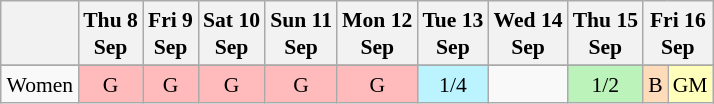<table class="wikitable" style="margin:0.5em auto; font-size:90%; line-height:1.25em;">
<tr>
<th></th>
<th>Thu 8<br>Sep</th>
<th>Fri 9<br>Sep</th>
<th>Sat 10<br>Sep</th>
<th>Sun 11<br>Sep</th>
<th>Mon 12<br>Sep</th>
<th>Tue 13<br>Sep</th>
<th>Wed 14<br>Sep</th>
<th>Thu 15<br>Sep</th>
<th colspan="2">Fri 16<br>Sep</th>
</tr>
<tr>
</tr>
<tr align="center">
<td align="left">Women</td>
<td bgcolor="#FFBBBB">G</td>
<td bgcolor="#FFBBBB">G</td>
<td bgcolor="#FFBBBB">G</td>
<td bgcolor="#FFBBBB">G</td>
<td bgcolor="#FFBBBB">G</td>
<td bgcolor="#BBF3FF">1/4</td>
<td></td>
<td bgcolor="#BBF3BB">1/2</td>
<td bgcolor="#FEDCBA">B</td>
<td bgcolor="#FFFFBB">GM</td>
</tr>
</table>
